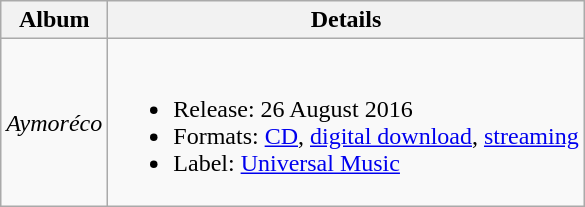<table class="wikitable">
<tr>
<th>Album</th>
<th>Details</th>
</tr>
<tr>
<td><em>Aymoréco</em></td>
<td><br><ul><li>Release: 26 August 2016</li><li>Formats: <a href='#'>CD</a>, <a href='#'>digital download</a>, <a href='#'>streaming</a></li><li>Label: <a href='#'>Universal Music</a></li></ul></td>
</tr>
</table>
